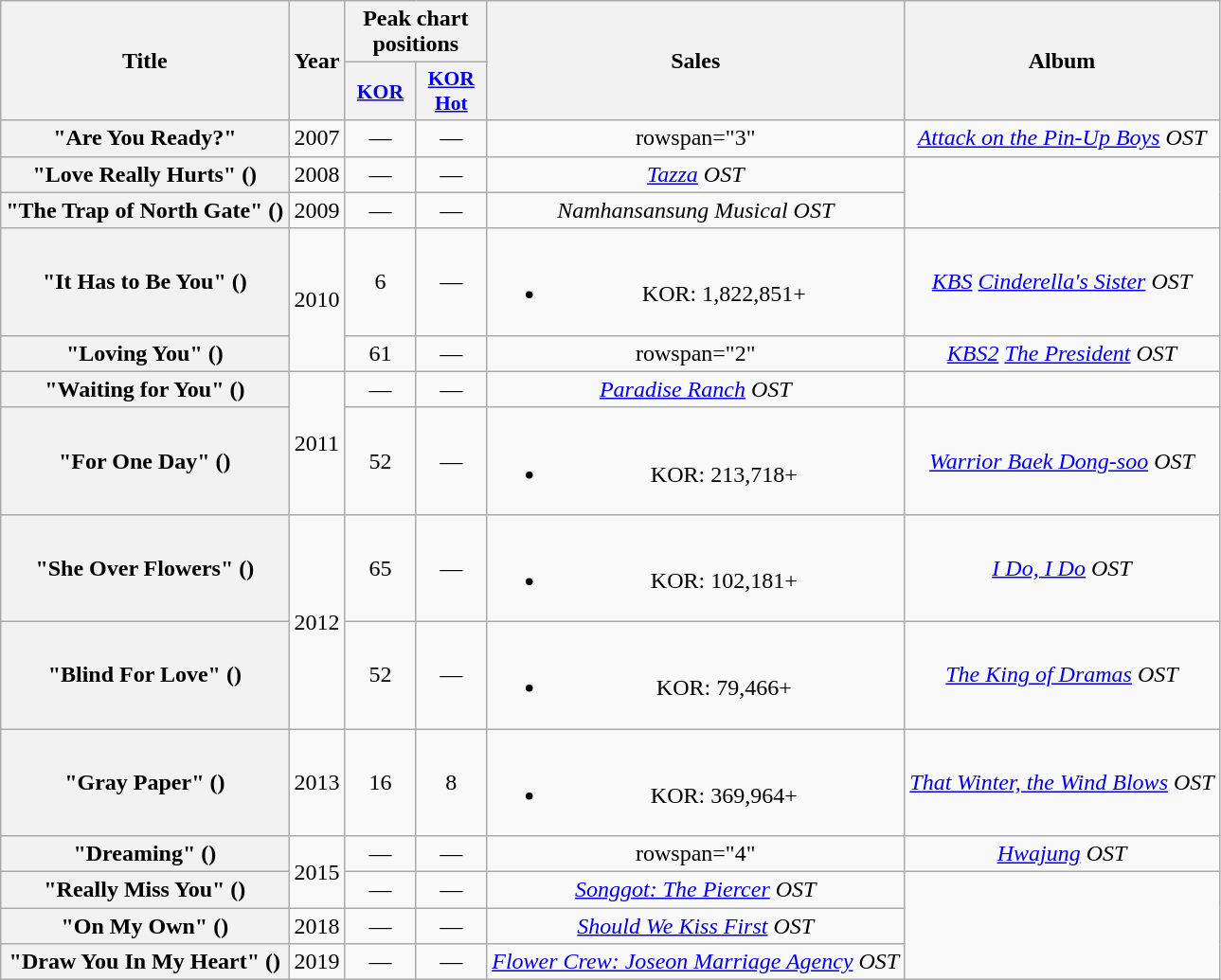<table class="wikitable plainrowheaders" style="text-align:center;">
<tr>
<th rowspan=2>Title</th>
<th rowspan=2>Year</th>
<th colspan=2>Peak chart positions</th>
<th rowspan=2>Sales</th>
<th rowspan=2>Album</th>
</tr>
<tr>
<th scope="col" style="width:3em;font-size:90%;"><a href='#'>KOR</a><br></th>
<th scope="col" style="width:3em;font-size:90%;"><a href='#'>KOR<br>Hot</a><br></th>
</tr>
<tr>
<th scope=row>"Are You Ready?"</th>
<td>2007</td>
<td>—</td>
<td>—</td>
<td>rowspan="3" </td>
<td><em><a href='#'>Attack on the Pin-Up Boys</a> OST</em></td>
</tr>
<tr>
<th scope=row>"Love Really Hurts" ()</th>
<td>2008</td>
<td>—</td>
<td>—</td>
<td><em><a href='#'>Tazza</a> OST</em></td>
</tr>
<tr>
<th scope=row>"The Trap of North Gate" ()</th>
<td>2009</td>
<td>—</td>
<td>—</td>
<td><em>Namhansansung Musical OST</em></td>
</tr>
<tr>
<th scope=row>"It Has to Be You" ()</th>
<td rowspan="2">2010</td>
<td>6</td>
<td>—</td>
<td><br><ul><li>KOR: 1,822,851+</li></ul></td>
<td><em><a href='#'>KBS</a> <a href='#'>Cinderella's Sister</a> OST</em></td>
</tr>
<tr>
<th scope=row>"Loving You" ()<br></th>
<td>61</td>
<td>—</td>
<td>rowspan="2" </td>
<td><em><a href='#'>KBS2</a> <a href='#'>The President</a> OST</em></td>
</tr>
<tr>
<th scope=row>"Waiting for You" ()</th>
<td rowspan="2">2011</td>
<td>—</td>
<td>—</td>
<td><em><a href='#'>Paradise Ranch</a> OST</em></td>
</tr>
<tr>
<th scope=row>"For One Day" ()</th>
<td>52</td>
<td>—</td>
<td><br><ul><li>KOR: 213,718+</li></ul></td>
<td><em><a href='#'>Warrior Baek Dong-soo</a> OST</em></td>
</tr>
<tr>
<th scope=row>"She Over Flowers" ()</th>
<td rowspan="2">2012</td>
<td>65</td>
<td>—</td>
<td><br><ul><li>KOR: 102,181+</li></ul></td>
<td><em><a href='#'>I Do, I Do</a> OST</em></td>
</tr>
<tr>
<th scope=row>"Blind For Love" ()</th>
<td>52</td>
<td>—</td>
<td><br><ul><li>KOR: 79,466+</li></ul></td>
<td><em><a href='#'>The King of Dramas</a> OST</em></td>
</tr>
<tr>
<th scope=row>"Gray Paper" ()</th>
<td>2013</td>
<td>16</td>
<td>8</td>
<td><br><ul><li>KOR: 369,964+</li></ul></td>
<td><em><a href='#'>That Winter, the Wind Blows</a> OST</em></td>
</tr>
<tr>
<th scope=row>"Dreaming" ()</th>
<td rowspan="2">2015</td>
<td>—</td>
<td>—</td>
<td>rowspan="4" </td>
<td><em><a href='#'>Hwajung</a> OST</em></td>
</tr>
<tr>
<th scope=row>"Really Miss You" ()</th>
<td>—</td>
<td>—</td>
<td><em><a href='#'>Songgot: The Piercer</a> OST</em></td>
</tr>
<tr>
<th scope=row>"On My Own" ()</th>
<td>2018</td>
<td>—</td>
<td>—</td>
<td><em><a href='#'>Should We Kiss First</a> OST</em></td>
</tr>
<tr>
<th scope=row>"Draw You In My Heart" ()</th>
<td>2019</td>
<td>—</td>
<td>—</td>
<td><em><a href='#'>Flower Crew: Joseon Marriage Agency</a> OST</em></td>
</tr>
</table>
